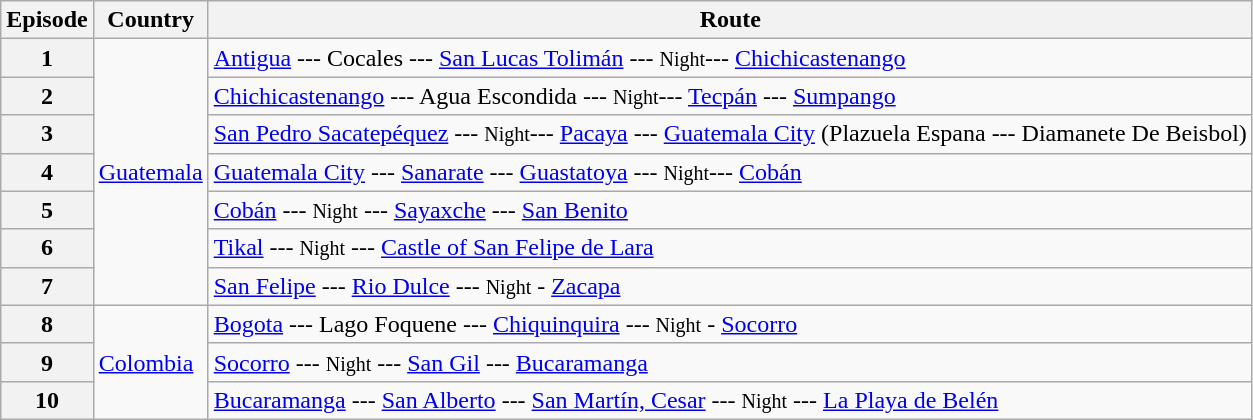<table class="wikitable">
<tr>
<th>Episode</th>
<th>Country</th>
<th>Route</th>
</tr>
<tr>
<th>1</th>
<td rowspan=7><a href='#'>Guatemala</a></td>
<td><a href='#'>Antigua</a> --- Cocales --- <a href='#'>San Lucas Tolimán</a> --- <small>Night</small>--- <a href='#'>Chichicastenango</a></td>
</tr>
<tr>
<th>2</th>
<td><a href='#'>Chichicastenango</a> --- Agua Escondida --- <small>Night</small>--- <a href='#'>Tecpán</a> --- <a href='#'>Sumpango</a></td>
</tr>
<tr>
<th>3</th>
<td><a href='#'>San Pedro Sacatepéquez</a> --- <small>Night</small>--- <a href='#'>Pacaya</a> --- <a href='#'>Guatemala City</a> (Plazuela Espana --- Diamanete De Beisbol)</td>
</tr>
<tr>
<th>4</th>
<td><a href='#'>Guatemala City</a> --- <a href='#'>Sanarate</a> --- <a href='#'>Guastatoya</a> --- <small>Night</small>--- <a href='#'>Cobán</a></td>
</tr>
<tr>
<th>5</th>
<td><a href='#'>Cobán</a> --- <small>Night</small> --- <a href='#'>Sayaxche</a> --- <a href='#'>San Benito</a></td>
</tr>
<tr>
<th>6</th>
<td><a href='#'>Tikal</a> --- <small>Night</small> --- <a href='#'>Castle of San Felipe de Lara</a></td>
</tr>
<tr>
<th>7</th>
<td><a href='#'>San Felipe</a> --- <a href='#'>Rio Dulce</a> --- <small>Night</small> - <a href='#'>Zacapa</a></td>
</tr>
<tr>
<th>8</th>
<td rowspan=6><a href='#'>Colombia</a></td>
<td><a href='#'>Bogota</a> --- Lago Foquene  --- <a href='#'>Chiquinquira</a> --- <small>Night</small> - <a href='#'>Socorro</a></td>
</tr>
<tr>
<th>9</th>
<td><a href='#'>Socorro</a>  --- <small>Night</small> --- <a href='#'>San Gil</a> --- <a href='#'>Bucaramanga</a></td>
</tr>
<tr>
<th>10</th>
<td><a href='#'>Bucaramanga</a> --- <a href='#'>San Alberto</a> --- <a href='#'>San Martín, Cesar</a> --- <small>Night</small> --- <a href='#'>La Playa de Belén</a></td>
</tr>
</table>
